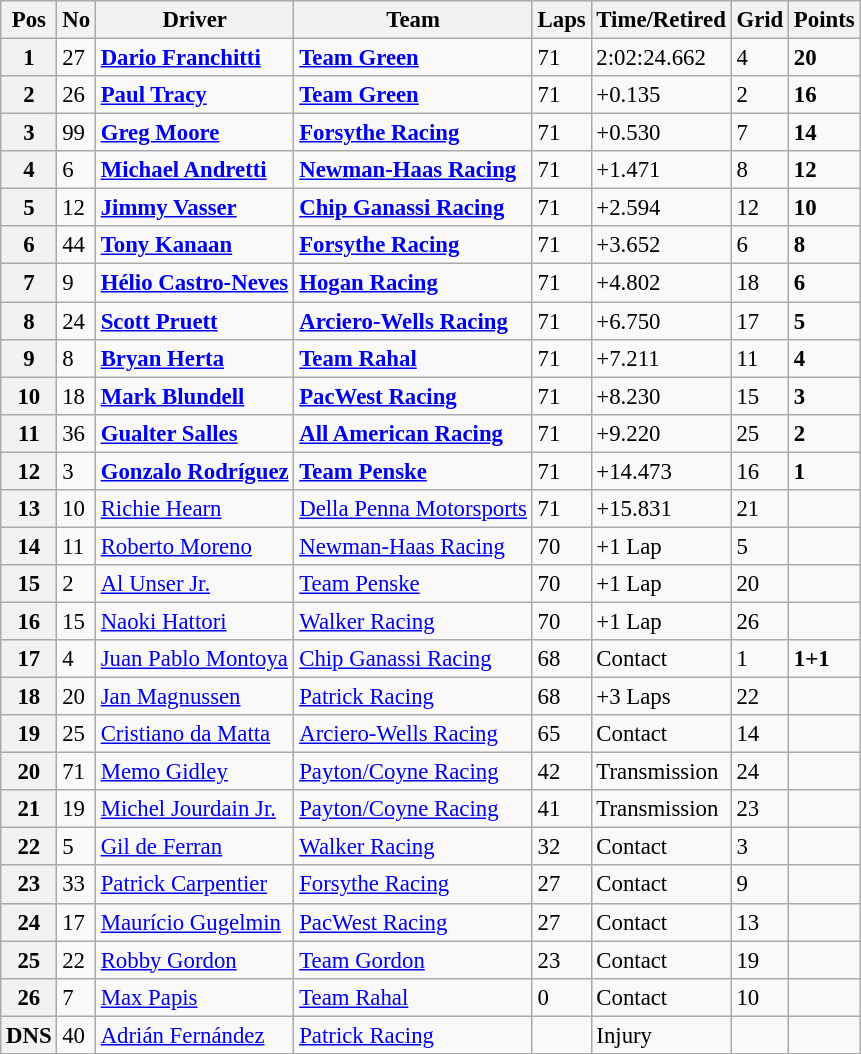<table class="wikitable" style="font-size:95%;">
<tr>
<th>Pos</th>
<th>No</th>
<th>Driver</th>
<th>Team</th>
<th>Laps</th>
<th>Time/Retired</th>
<th>Grid</th>
<th>Points</th>
</tr>
<tr>
<th>1</th>
<td>27</td>
<td> <strong><a href='#'>Dario Franchitti</a></strong></td>
<td><strong><a href='#'>Team Green</a></strong></td>
<td>71</td>
<td>2:02:24.662</td>
<td>4</td>
<td><strong>20</strong></td>
</tr>
<tr>
<th>2</th>
<td>26</td>
<td> <strong><a href='#'>Paul Tracy</a></strong></td>
<td><strong><a href='#'>Team Green</a></strong></td>
<td>71</td>
<td>+0.135</td>
<td>2</td>
<td><strong>16</strong></td>
</tr>
<tr>
<th>3</th>
<td>99</td>
<td> <strong><a href='#'>Greg Moore</a></strong></td>
<td><strong><a href='#'>Forsythe Racing</a></strong></td>
<td>71</td>
<td>+0.530</td>
<td>7</td>
<td><strong>14</strong></td>
</tr>
<tr>
<th>4</th>
<td>6</td>
<td> <strong><a href='#'>Michael Andretti</a></strong></td>
<td><strong><a href='#'>Newman-Haas Racing</a></strong></td>
<td>71</td>
<td>+1.471</td>
<td>8</td>
<td><strong>12</strong></td>
</tr>
<tr>
<th>5</th>
<td>12</td>
<td> <strong><a href='#'>Jimmy Vasser</a></strong></td>
<td><strong><a href='#'>Chip Ganassi Racing</a></strong></td>
<td>71</td>
<td>+2.594</td>
<td>12</td>
<td><strong>10</strong></td>
</tr>
<tr>
<th>6</th>
<td>44</td>
<td> <strong><a href='#'>Tony Kanaan</a></strong></td>
<td><strong><a href='#'>Forsythe Racing</a></strong></td>
<td>71</td>
<td>+3.652</td>
<td>6</td>
<td><strong>8</strong></td>
</tr>
<tr>
<th>7</th>
<td>9</td>
<td> <strong><a href='#'>Hélio Castro-Neves</a></strong></td>
<td><strong><a href='#'>Hogan Racing</a></strong></td>
<td>71</td>
<td>+4.802</td>
<td>18</td>
<td><strong>6</strong></td>
</tr>
<tr>
<th>8</th>
<td>24</td>
<td> <strong><a href='#'>Scott Pruett</a></strong></td>
<td><strong><a href='#'>Arciero-Wells Racing</a></strong></td>
<td>71</td>
<td>+6.750</td>
<td>17</td>
<td><strong>5</strong></td>
</tr>
<tr>
<th>9</th>
<td>8</td>
<td> <strong><a href='#'>Bryan Herta</a></strong></td>
<td><strong><a href='#'>Team Rahal</a></strong></td>
<td>71</td>
<td>+7.211</td>
<td>11</td>
<td><strong>4</strong></td>
</tr>
<tr>
<th>10</th>
<td>18</td>
<td> <strong><a href='#'>Mark Blundell</a></strong></td>
<td><strong><a href='#'>PacWest Racing</a></strong></td>
<td>71</td>
<td>+8.230</td>
<td>15</td>
<td><strong>3</strong></td>
</tr>
<tr>
<th>11</th>
<td>36</td>
<td> <strong><a href='#'>Gualter Salles</a></strong></td>
<td><strong><a href='#'>All American Racing</a></strong></td>
<td>71</td>
<td>+9.220</td>
<td>25</td>
<td><strong>2</strong></td>
</tr>
<tr>
<th>12</th>
<td>3</td>
<td> <strong><a href='#'>Gonzalo Rodríguez</a></strong></td>
<td><strong><a href='#'>Team Penske</a></strong></td>
<td>71</td>
<td>+14.473</td>
<td>16</td>
<td><strong>1</strong></td>
</tr>
<tr>
<th>13</th>
<td>10</td>
<td> <a href='#'>Richie Hearn</a></td>
<td><a href='#'>Della Penna Motorsports</a></td>
<td>71</td>
<td>+15.831</td>
<td>21</td>
<td></td>
</tr>
<tr>
<th>14</th>
<td>11</td>
<td> <a href='#'>Roberto Moreno</a></td>
<td><a href='#'>Newman-Haas Racing</a></td>
<td>70</td>
<td>+1 Lap</td>
<td>5</td>
<td></td>
</tr>
<tr>
<th>15</th>
<td>2</td>
<td> <a href='#'>Al Unser Jr.</a></td>
<td><a href='#'>Team Penske</a></td>
<td>70</td>
<td>+1 Lap</td>
<td>20</td>
<td></td>
</tr>
<tr>
<th>16</th>
<td>15</td>
<td> <a href='#'>Naoki Hattori</a></td>
<td><a href='#'>Walker Racing</a></td>
<td>70</td>
<td>+1 Lap</td>
<td>26</td>
<td></td>
</tr>
<tr>
<th>17</th>
<td>4</td>
<td> <a href='#'>Juan Pablo Montoya</a></td>
<td><a href='#'>Chip Ganassi Racing</a></td>
<td>68</td>
<td>Contact</td>
<td>1</td>
<td><strong>1+1</strong></td>
</tr>
<tr>
<th>18</th>
<td>20</td>
<td> <a href='#'>Jan Magnussen</a></td>
<td><a href='#'>Patrick Racing</a></td>
<td>68</td>
<td>+3 Laps</td>
<td>22</td>
<td></td>
</tr>
<tr>
<th>19</th>
<td>25</td>
<td> <a href='#'>Cristiano da Matta</a></td>
<td><a href='#'>Arciero-Wells Racing</a></td>
<td>65</td>
<td>Contact</td>
<td>14</td>
<td></td>
</tr>
<tr>
<th>20</th>
<td>71</td>
<td> <a href='#'>Memo Gidley</a></td>
<td><a href='#'>Payton/Coyne Racing</a></td>
<td>42</td>
<td>Transmission</td>
<td>24</td>
<td></td>
</tr>
<tr>
<th>21</th>
<td>19</td>
<td> <a href='#'>Michel Jourdain Jr.</a></td>
<td><a href='#'>Payton/Coyne Racing</a></td>
<td>41</td>
<td>Transmission</td>
<td>23</td>
<td></td>
</tr>
<tr>
<th>22</th>
<td>5</td>
<td> <a href='#'>Gil de Ferran</a></td>
<td><a href='#'>Walker Racing</a></td>
<td>32</td>
<td>Contact</td>
<td>3</td>
<td></td>
</tr>
<tr>
<th>23</th>
<td>33</td>
<td> <a href='#'>Patrick Carpentier</a></td>
<td><a href='#'>Forsythe Racing</a></td>
<td>27</td>
<td>Contact</td>
<td>9</td>
<td></td>
</tr>
<tr>
<th>24</th>
<td>17</td>
<td> <a href='#'>Maurício Gugelmin</a></td>
<td><a href='#'>PacWest Racing</a></td>
<td>27</td>
<td>Contact</td>
<td>13</td>
<td></td>
</tr>
<tr>
<th>25</th>
<td>22</td>
<td> <a href='#'>Robby Gordon</a></td>
<td><a href='#'>Team Gordon</a></td>
<td>23</td>
<td>Contact</td>
<td>19</td>
<td></td>
</tr>
<tr>
<th>26</th>
<td>7</td>
<td> <a href='#'>Max Papis</a></td>
<td><a href='#'>Team Rahal</a></td>
<td>0</td>
<td>Contact</td>
<td>10</td>
<td></td>
</tr>
<tr>
<th>DNS</th>
<td>40</td>
<td> <a href='#'>Adrián Fernández</a></td>
<td><a href='#'>Patrick Racing</a></td>
<td></td>
<td>Injury</td>
<td></td>
<td></td>
</tr>
</table>
